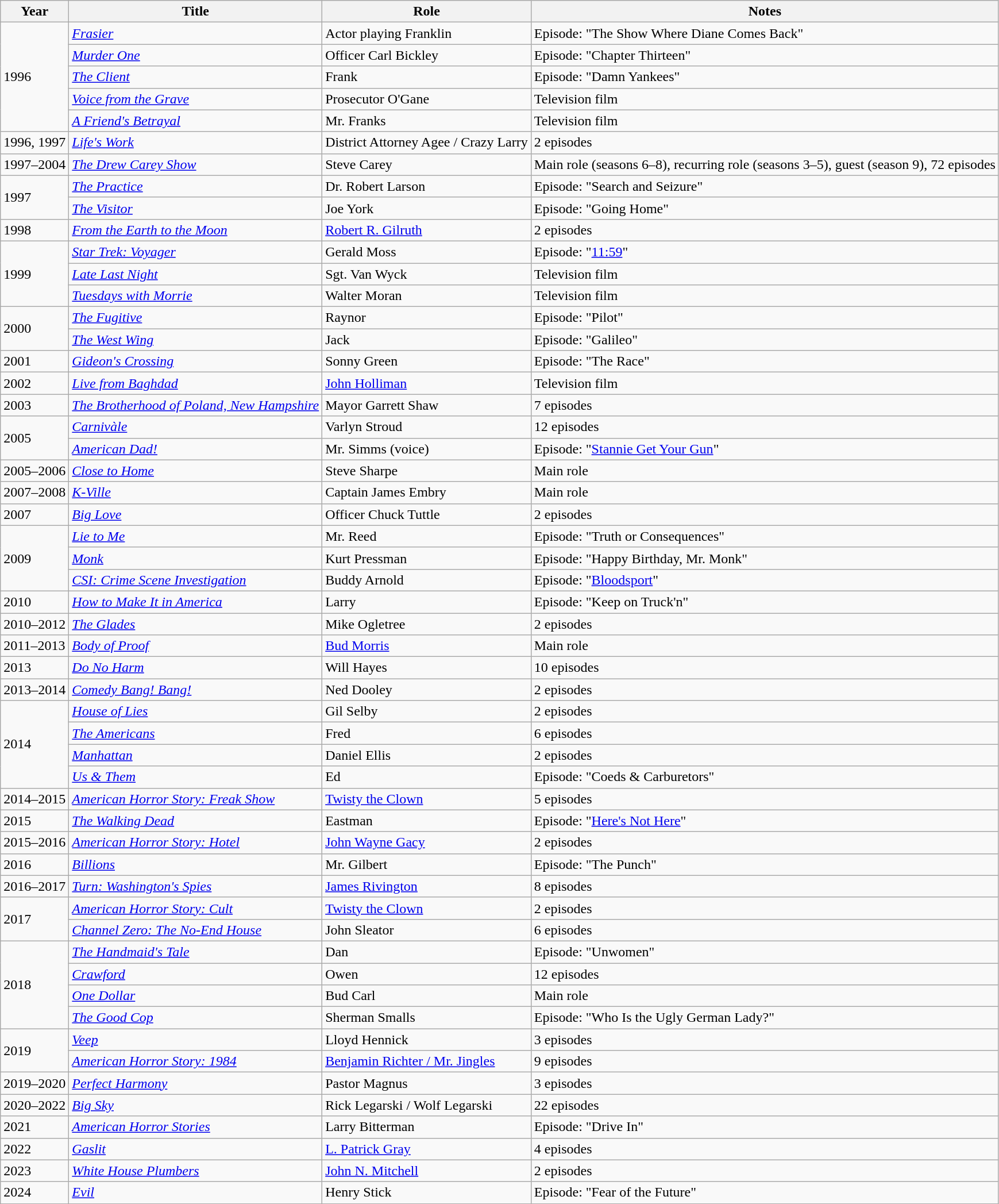<table class="wikitable sortable">
<tr>
<th>Year</th>
<th>Title</th>
<th>Role</th>
<th class="unsortable">Notes</th>
</tr>
<tr>
<td rowspan="5">1996</td>
<td><em><a href='#'>Frasier</a></em></td>
<td>Actor playing Franklin</td>
<td>Episode: "The Show Where Diane Comes Back"</td>
</tr>
<tr>
<td><em><a href='#'>Murder One</a></em></td>
<td>Officer Carl Bickley</td>
<td>Episode: "Chapter Thirteen"</td>
</tr>
<tr>
<td><em><a href='#'>The Client</a></em></td>
<td>Frank</td>
<td>Episode: "Damn Yankees"</td>
</tr>
<tr>
<td><em><a href='#'>Voice from the Grave</a></em></td>
<td>Prosecutor O'Gane</td>
<td>Television film</td>
</tr>
<tr>
<td><em><a href='#'>A Friend's Betrayal</a></em></td>
<td>Mr. Franks</td>
<td>Television film</td>
</tr>
<tr>
<td>1996, 1997</td>
<td><em><a href='#'>Life's Work</a></em></td>
<td>District Attorney Agee / Crazy Larry</td>
<td>2 episodes</td>
</tr>
<tr>
<td>1997–2004</td>
<td><em><a href='#'>The Drew Carey Show</a></em></td>
<td>Steve Carey</td>
<td>Main role (seasons 6–8), recurring role (seasons 3–5), guest (season 9), 72 episodes</td>
</tr>
<tr>
<td rowspan="2">1997</td>
<td><em><a href='#'>The Practice</a></em></td>
<td>Dr. Robert Larson</td>
<td>Episode: "Search and Seizure"</td>
</tr>
<tr>
<td><em><a href='#'>The Visitor</a></em></td>
<td>Joe York</td>
<td>Episode: "Going Home"</td>
</tr>
<tr>
<td>1998</td>
<td><em><a href='#'>From the Earth to the Moon</a></em></td>
<td><a href='#'>Robert R. Gilruth</a></td>
<td>2 episodes</td>
</tr>
<tr>
<td rowspan="3">1999</td>
<td><em><a href='#'>Star Trek: Voyager</a></em></td>
<td>Gerald Moss</td>
<td>Episode: "<a href='#'>11:59</a>"</td>
</tr>
<tr>
<td><em><a href='#'>Late Last Night</a></em></td>
<td>Sgt. Van Wyck</td>
<td>Television film</td>
</tr>
<tr>
<td><em><a href='#'>Tuesdays with Morrie</a></em></td>
<td>Walter Moran</td>
<td>Television film</td>
</tr>
<tr>
<td rowspan="2">2000</td>
<td><em><a href='#'>The Fugitive</a></em></td>
<td>Raynor</td>
<td>Episode: "Pilot"</td>
</tr>
<tr>
<td><em><a href='#'>The West Wing</a></em></td>
<td>Jack</td>
<td>Episode: "Galileo"</td>
</tr>
<tr>
<td>2001</td>
<td><em><a href='#'>Gideon's Crossing</a></em></td>
<td>Sonny Green</td>
<td>Episode: "The Race"</td>
</tr>
<tr>
<td>2002</td>
<td><em><a href='#'>Live from Baghdad</a></em></td>
<td><a href='#'>John Holliman</a></td>
<td>Television film</td>
</tr>
<tr>
<td>2003</td>
<td><em><a href='#'>The Brotherhood of Poland, New Hampshire</a></em></td>
<td>Mayor Garrett Shaw</td>
<td>7 episodes</td>
</tr>
<tr>
<td rowspan="2">2005</td>
<td><em><a href='#'>Carnivàle</a></em></td>
<td>Varlyn Stroud</td>
<td>12 episodes</td>
</tr>
<tr>
<td><em><a href='#'>American Dad!</a></em></td>
<td>Mr. Simms (voice)</td>
<td>Episode: "<a href='#'>Stannie Get Your Gun</a>"</td>
</tr>
<tr>
<td>2005–2006</td>
<td><em><a href='#'>Close to Home</a></em></td>
<td>Steve Sharpe</td>
<td>Main role</td>
</tr>
<tr>
<td>2007–2008</td>
<td><em><a href='#'>K-Ville</a></em></td>
<td>Captain James Embry</td>
<td>Main role</td>
</tr>
<tr>
<td>2007</td>
<td><em><a href='#'>Big Love</a></em></td>
<td>Officer Chuck Tuttle</td>
<td>2 episodes</td>
</tr>
<tr>
<td rowspan="3">2009</td>
<td><em><a href='#'>Lie to Me</a></em></td>
<td>Mr. Reed</td>
<td>Episode: "Truth or Consequences"</td>
</tr>
<tr>
<td><em><a href='#'>Monk</a></em></td>
<td>Kurt Pressman</td>
<td>Episode: "Happy Birthday, Mr. Monk"</td>
</tr>
<tr>
<td><em><a href='#'>CSI: Crime Scene Investigation</a></em></td>
<td>Buddy Arnold</td>
<td>Episode: "<a href='#'>Bloodsport</a>"</td>
</tr>
<tr>
<td>2010</td>
<td><em><a href='#'>How to Make It in America</a></em></td>
<td>Larry</td>
<td>Episode: "Keep on Truck'n"</td>
</tr>
<tr>
<td>2010–2012</td>
<td><em><a href='#'>The Glades</a></em></td>
<td>Mike Ogletree</td>
<td>2 episodes</td>
</tr>
<tr>
<td>2011–2013</td>
<td><em><a href='#'>Body of Proof</a></em></td>
<td><a href='#'>Bud Morris</a></td>
<td>Main role</td>
</tr>
<tr>
<td>2013</td>
<td><em><a href='#'>Do No Harm</a></em></td>
<td>Will Hayes</td>
<td>10 episodes</td>
</tr>
<tr>
<td>2013–2014</td>
<td><em><a href='#'>Comedy Bang! Bang!</a></em></td>
<td>Ned Dooley</td>
<td>2 episodes</td>
</tr>
<tr>
<td rowspan="4">2014</td>
<td><em><a href='#'>House of Lies</a></em></td>
<td>Gil Selby</td>
<td>2 episodes</td>
</tr>
<tr>
<td><em><a href='#'>The Americans</a></em></td>
<td>Fred</td>
<td>6 episodes</td>
</tr>
<tr>
<td><em><a href='#'>Manhattan</a></em></td>
<td>Daniel Ellis</td>
<td>2 episodes</td>
</tr>
<tr>
<td><em><a href='#'>Us & Them</a></em></td>
<td>Ed</td>
<td>Episode: "Coeds & Carburetors"</td>
</tr>
<tr>
<td>2014–2015</td>
<td><em><a href='#'>American Horror Story: Freak Show</a></em></td>
<td><a href='#'>Twisty the Clown</a></td>
<td>5 episodes</td>
</tr>
<tr>
<td>2015</td>
<td><em><a href='#'>The Walking Dead</a></em></td>
<td>Eastman</td>
<td>Episode: "<a href='#'>Here's Not Here</a>"</td>
</tr>
<tr>
<td>2015–2016</td>
<td><em><a href='#'>American Horror Story: Hotel</a></em></td>
<td><a href='#'>John Wayne Gacy</a></td>
<td>2 episodes</td>
</tr>
<tr>
<td>2016</td>
<td><em><a href='#'>Billions</a></em></td>
<td>Mr. Gilbert</td>
<td>Episode: "The Punch"</td>
</tr>
<tr>
<td>2016–2017</td>
<td><em><a href='#'>Turn: Washington's Spies</a></em></td>
<td><a href='#'>James Rivington</a></td>
<td>8 episodes</td>
</tr>
<tr>
<td rowspan="2">2017</td>
<td><em><a href='#'>American Horror Story: Cult</a></em></td>
<td><a href='#'>Twisty the Clown</a></td>
<td>2 episodes</td>
</tr>
<tr>
<td><em><a href='#'>Channel Zero: The No-End House</a></em></td>
<td>John Sleator</td>
<td>6 episodes</td>
</tr>
<tr>
<td rowspan="4">2018</td>
<td><em><a href='#'>The Handmaid's Tale</a></em></td>
<td>Dan</td>
<td>Episode: "Unwomen"</td>
</tr>
<tr>
<td><em><a href='#'>Crawford</a></em></td>
<td>Owen</td>
<td>12 episodes</td>
</tr>
<tr>
<td><em><a href='#'>One Dollar</a></em></td>
<td>Bud Carl</td>
<td>Main role</td>
</tr>
<tr>
<td><em><a href='#'>The Good Cop</a></em></td>
<td>Sherman Smalls</td>
<td>Episode: "Who Is the Ugly German Lady?"</td>
</tr>
<tr>
<td rowspan="2">2019</td>
<td><em><a href='#'>Veep</a></em></td>
<td>Lloyd Hennick</td>
<td>3 episodes</td>
</tr>
<tr>
<td><em><a href='#'>American Horror Story: 1984</a></em></td>
<td><a href='#'>Benjamin Richter / Mr. Jingles</a></td>
<td>9 episodes</td>
</tr>
<tr>
<td>2019–2020</td>
<td><em><a href='#'>Perfect Harmony</a></em></td>
<td>Pastor Magnus</td>
<td>3 episodes</td>
</tr>
<tr>
<td>2020–2022</td>
<td><em><a href='#'>Big Sky</a></em></td>
<td>Rick Legarski / Wolf Legarski</td>
<td>22 episodes</td>
</tr>
<tr>
<td>2021</td>
<td><em><a href='#'>American Horror Stories</a></em></td>
<td>Larry Bitterman</td>
<td>Episode: "Drive In"</td>
</tr>
<tr>
<td>2022</td>
<td><em><a href='#'>Gaslit</a></em></td>
<td><a href='#'>L. Patrick Gray</a></td>
<td>4 episodes</td>
</tr>
<tr>
<td>2023</td>
<td><em><a href='#'>White House Plumbers</a></em></td>
<td><a href='#'>John N. Mitchell</a></td>
<td>2 episodes</td>
</tr>
<tr>
<td>2024</td>
<td><em><a href='#'>Evil</a></em></td>
<td>Henry Stick</td>
<td>Episode: "Fear of the Future"</td>
</tr>
</table>
